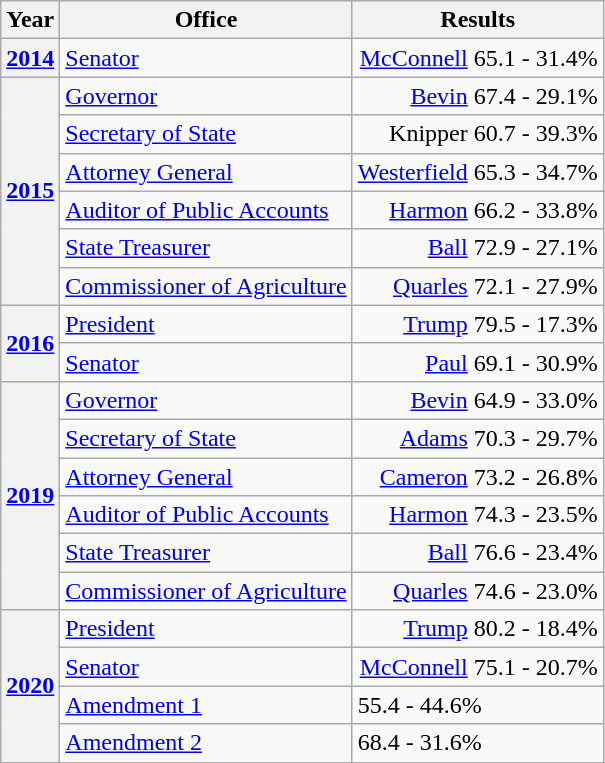<table class=wikitable>
<tr>
<th>Year</th>
<th>Office</th>
<th>Results</th>
</tr>
<tr>
<th><a href='#'>2014</a></th>
<td><a href='#'>Senator</a></td>
<td align="right" ><a href='#'>McConnell</a> 65.1 - 31.4%</td>
</tr>
<tr>
<th rowspan=6><a href='#'>2015</a></th>
<td><a href='#'>Governor</a></td>
<td align="right" ><a href='#'>Bevin</a> 67.4 - 29.1%</td>
</tr>
<tr>
<td><a href='#'>Secretary of State</a></td>
<td align="right" >Knipper 60.7 - 39.3%</td>
</tr>
<tr>
<td><a href='#'>Attorney General</a></td>
<td align="right" ><a href='#'>Westerfield</a> 65.3 - 34.7%</td>
</tr>
<tr>
<td><a href='#'>Auditor of Public Accounts</a></td>
<td align="right" ><a href='#'>Harmon</a> 66.2 - 33.8%</td>
</tr>
<tr>
<td><a href='#'>State Treasurer</a></td>
<td align="right" ><a href='#'>Ball</a> 72.9 - 27.1%</td>
</tr>
<tr>
<td><a href='#'>Commissioner of Agriculture</a></td>
<td align="right" ><a href='#'>Quarles</a> 72.1 - 27.9%</td>
</tr>
<tr>
<th rowspan=2><a href='#'>2016</a></th>
<td><a href='#'>President</a></td>
<td align="right" ><a href='#'>Trump</a> 79.5 - 17.3%</td>
</tr>
<tr>
<td><a href='#'>Senator</a></td>
<td align="right" ><a href='#'>Paul</a> 69.1 - 30.9%</td>
</tr>
<tr>
<th rowspan=6><a href='#'>2019</a></th>
<td><a href='#'>Governor</a></td>
<td align="right" ><a href='#'>Bevin</a> 64.9 - 33.0%</td>
</tr>
<tr>
<td><a href='#'>Secretary of State</a></td>
<td align="right" ><a href='#'>Adams</a> 70.3 - 29.7%</td>
</tr>
<tr>
<td><a href='#'>Attorney General</a></td>
<td align="right" ><a href='#'>Cameron</a> 73.2 - 26.8%</td>
</tr>
<tr>
<td><a href='#'>Auditor of Public Accounts</a></td>
<td align="right" ><a href='#'>Harmon</a> 74.3 - 23.5%</td>
</tr>
<tr>
<td><a href='#'>State Treasurer</a></td>
<td align="right" ><a href='#'>Ball</a> 76.6 - 23.4%</td>
</tr>
<tr>
<td><a href='#'>Commissioner of Agriculture</a></td>
<td align="right" ><a href='#'>Quarles</a> 74.6 - 23.0%</td>
</tr>
<tr>
<th rowspan=4><a href='#'>2020</a></th>
<td><a href='#'>President</a></td>
<td align="right" ><a href='#'>Trump</a> 80.2 - 18.4%</td>
</tr>
<tr>
<td><a href='#'>Senator</a></td>
<td align="right" ><a href='#'>McConnell</a> 75.1 - 20.7%</td>
</tr>
<tr>
<td><a href='#'>Amendment 1</a></td>
<td> 55.4 - 44.6%</td>
</tr>
<tr>
<td><a href='#'>Amendment 2</a></td>
<td> 68.4 - 31.6%</td>
</tr>
</table>
